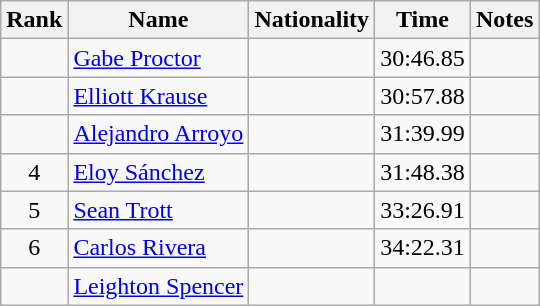<table class="wikitable sortable" style="text-align:center">
<tr>
<th>Rank</th>
<th>Name</th>
<th>Nationality</th>
<th>Time</th>
<th>Notes</th>
</tr>
<tr>
<td></td>
<td align=left><a href='#'>Gabe Proctor</a></td>
<td align=left></td>
<td>30:46.85</td>
<td></td>
</tr>
<tr>
<td></td>
<td align=left><a href='#'>Elliott Krause</a></td>
<td align=left></td>
<td>30:57.88</td>
<td></td>
</tr>
<tr>
<td></td>
<td align=left><a href='#'>Alejandro Arroyo</a></td>
<td align=left></td>
<td>31:39.99</td>
<td></td>
</tr>
<tr>
<td>4</td>
<td align=left><a href='#'>Eloy Sánchez</a></td>
<td align=left></td>
<td>31:48.38</td>
<td></td>
</tr>
<tr>
<td>5</td>
<td align=left><a href='#'>Sean Trott</a></td>
<td align=left></td>
<td>33:26.91</td>
<td></td>
</tr>
<tr>
<td>6</td>
<td align=left><a href='#'>Carlos Rivera</a></td>
<td align=left></td>
<td>34:22.31</td>
<td></td>
</tr>
<tr>
<td></td>
<td align=left><a href='#'>Leighton Spencer</a></td>
<td align=left></td>
<td></td>
<td></td>
</tr>
</table>
